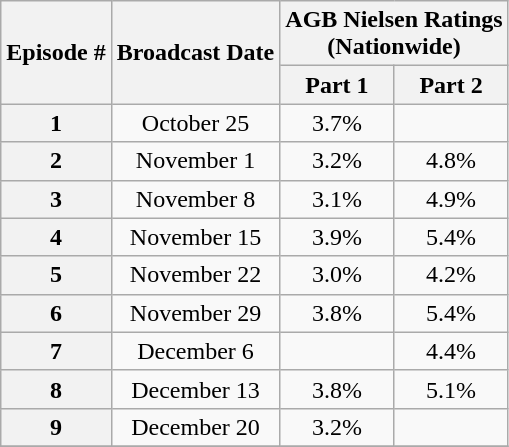<table class="wikitable" style="text-align:center">
<tr>
<th rowspan="2">Episode #</th>
<th rowspan="2">Broadcast Date</th>
<th colspan="2">AGB Nielsen Ratings<br>(Nationwide)</th>
</tr>
<tr>
<th>Part 1</th>
<th>Part 2</th>
</tr>
<tr>
<th>1</th>
<td>October 25</td>
<td>3.7%</td>
<td></td>
</tr>
<tr>
<th>2</th>
<td>November 1</td>
<td>3.2%</td>
<td>4.8%</td>
</tr>
<tr>
<th>3</th>
<td>November 8</td>
<td>3.1%</td>
<td>4.9%</td>
</tr>
<tr>
<th>4</th>
<td>November 15</td>
<td>3.9%</td>
<td>5.4%</td>
</tr>
<tr>
<th>5</th>
<td>November 22</td>
<td>3.0%</td>
<td>4.2%</td>
</tr>
<tr>
<th>6</th>
<td>November 29</td>
<td>3.8%</td>
<td>5.4%</td>
</tr>
<tr>
<th>7</th>
<td>December 6</td>
<td></td>
<td>4.4%</td>
</tr>
<tr>
<th>8</th>
<td>December 13</td>
<td>3.8%</td>
<td>5.1%</td>
</tr>
<tr>
<th>9</th>
<td>December 20</td>
<td>3.2%</td>
<td></td>
</tr>
<tr>
</tr>
</table>
